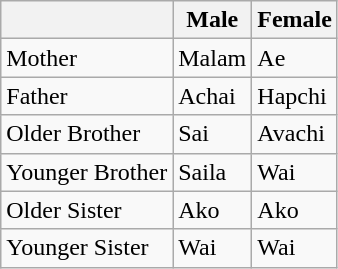<table class="wikitable">
<tr>
<th></th>
<th>Male</th>
<th>Female</th>
</tr>
<tr>
<td>Mother</td>
<td>Malam</td>
<td>Ae</td>
</tr>
<tr>
<td>Father</td>
<td>Achai</td>
<td>Hapchi</td>
</tr>
<tr>
<td>Older Brother</td>
<td>Sai</td>
<td>Avachi</td>
</tr>
<tr>
<td>Younger Brother</td>
<td>Saila</td>
<td>Wai</td>
</tr>
<tr>
<td>Older Sister</td>
<td>Ako</td>
<td>Ako</td>
</tr>
<tr>
<td>Younger Sister</td>
<td>Wai</td>
<td>Wai</td>
</tr>
</table>
